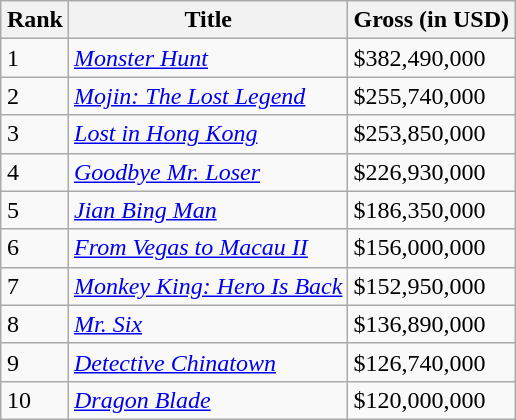<table class="wikitable sortable" style="margin:auto; margin:auto;">
<tr>
<th>Rank</th>
<th>Title</th>
<th>Gross (in USD)</th>
</tr>
<tr>
<td>1</td>
<td><em><a href='#'>Monster Hunt</a></em></td>
<td>$382,490,000</td>
</tr>
<tr>
<td>2</td>
<td><em><a href='#'>Mojin: The Lost Legend</a></em></td>
<td>$255,740,000</td>
</tr>
<tr>
<td>3</td>
<td><em><a href='#'>Lost in Hong Kong</a></em></td>
<td>$253,850,000</td>
</tr>
<tr>
<td>4</td>
<td><em><a href='#'>Goodbye Mr. Loser</a></em></td>
<td>$226,930,000</td>
</tr>
<tr>
<td>5</td>
<td><em><a href='#'>Jian Bing Man</a></em></td>
<td>$186,350,000</td>
</tr>
<tr>
<td>6</td>
<td><em><a href='#'>From Vegas to Macau II</a></em></td>
<td>$156,000,000</td>
</tr>
<tr>
<td>7</td>
<td><em><a href='#'>Monkey King: Hero Is Back</a></em></td>
<td>$152,950,000</td>
</tr>
<tr>
<td>8</td>
<td><em><a href='#'>Mr. Six</a></em></td>
<td>$136,890,000</td>
</tr>
<tr>
<td>9</td>
<td><em><a href='#'>Detective Chinatown</a></em></td>
<td>$126,740,000</td>
</tr>
<tr>
<td>10</td>
<td><em><a href='#'>Dragon Blade</a></em></td>
<td>$120,000,000</td>
</tr>
</table>
